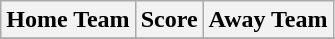<table class="wikitable" style="text-align: center">
<tr>
<th>Home Team</th>
<th>Score</th>
<th>Away Team</th>
</tr>
<tr>
</tr>
</table>
